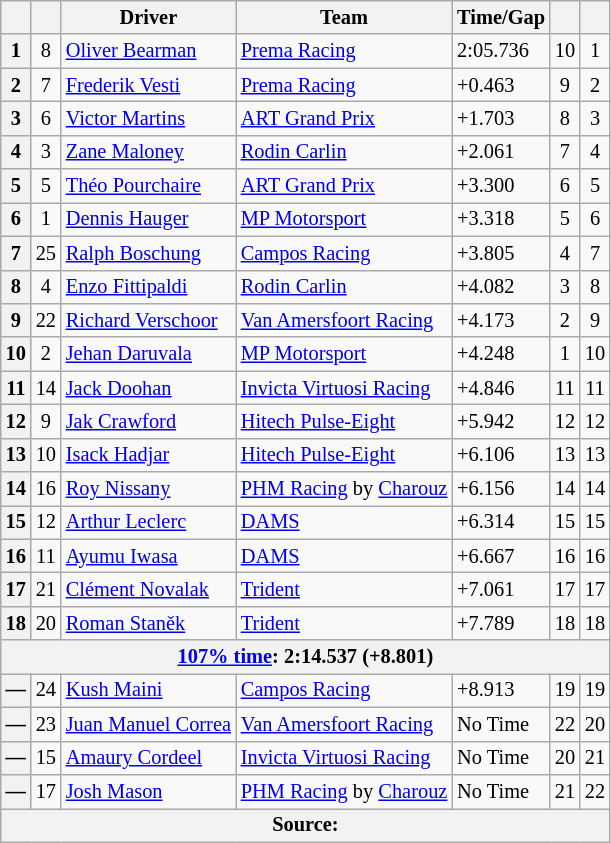<table class="wikitable" style="font-size:85%">
<tr>
<th></th>
<th></th>
<th>Driver</th>
<th>Team</th>
<th>Time/Gap</th>
<th></th>
<th></th>
</tr>
<tr>
<th>1</th>
<td align="center">8</td>
<td> <a href='#'>Oliver Bearman</a></td>
<td><a href='#'>Prema Racing</a></td>
<td>2:05.736</td>
<td align="center">10</td>
<td align="center">1</td>
</tr>
<tr>
<th>2</th>
<td align="center">7</td>
<td> <a href='#'>Frederik Vesti</a></td>
<td><a href='#'>Prema Racing</a></td>
<td>+0.463</td>
<td align="center">9</td>
<td align="center">2</td>
</tr>
<tr>
<th>3</th>
<td align="center">6</td>
<td> <a href='#'>Victor Martins</a></td>
<td><a href='#'>ART Grand Prix</a></td>
<td>+1.703</td>
<td align="center">8</td>
<td align="center">3</td>
</tr>
<tr>
<th>4</th>
<td align="center">3</td>
<td> <a href='#'>Zane Maloney</a></td>
<td><a href='#'>Rodin Carlin</a></td>
<td>+2.061</td>
<td align="center">7</td>
<td align="center">4</td>
</tr>
<tr>
<th>5</th>
<td align="center">5</td>
<td> <a href='#'>Théo Pourchaire</a></td>
<td><a href='#'>ART Grand Prix</a></td>
<td>+3.300</td>
<td align="center">6</td>
<td align="center">5</td>
</tr>
<tr>
<th>6</th>
<td align="center">1</td>
<td> <a href='#'>Dennis Hauger</a></td>
<td><a href='#'>MP Motorsport</a></td>
<td>+3.318</td>
<td align="center">5</td>
<td align="center">6</td>
</tr>
<tr>
<th>7</th>
<td align="center">25</td>
<td> <a href='#'>Ralph Boschung</a></td>
<td><a href='#'>Campos Racing</a></td>
<td>+3.805</td>
<td align="center">4</td>
<td align="center">7</td>
</tr>
<tr>
<th>8</th>
<td align="center">4</td>
<td> <a href='#'>Enzo Fittipaldi</a></td>
<td><a href='#'>Rodin Carlin</a></td>
<td>+4.082</td>
<td align="center">3</td>
<td align="center">8</td>
</tr>
<tr>
<th>9</th>
<td align="center">22</td>
<td> <a href='#'>Richard Verschoor</a></td>
<td><a href='#'>Van Amersfoort Racing</a></td>
<td>+4.173</td>
<td align="center">2</td>
<td align="center">9</td>
</tr>
<tr>
<th>10</th>
<td align="center">2</td>
<td> <a href='#'>Jehan Daruvala</a></td>
<td><a href='#'>MP Motorsport</a></td>
<td>+4.248</td>
<td align="center">1</td>
<td align="center">10</td>
</tr>
<tr>
<th>11</th>
<td align="center">14</td>
<td> <a href='#'>Jack Doohan</a></td>
<td><a href='#'>Invicta Virtuosi Racing</a></td>
<td>+4.846</td>
<td align="center">11</td>
<td align="center">11</td>
</tr>
<tr>
<th>12</th>
<td align="center">9</td>
<td> <a href='#'>Jak Crawford</a></td>
<td><a href='#'>Hitech Pulse-Eight</a></td>
<td>+5.942</td>
<td align="center">12</td>
<td align="center">12</td>
</tr>
<tr>
<th>13</th>
<td align="center">10</td>
<td> <a href='#'>Isack Hadjar</a></td>
<td><a href='#'>Hitech Pulse-Eight</a></td>
<td>+6.106</td>
<td align="center">13</td>
<td align="center">13</td>
</tr>
<tr>
<th>14</th>
<td align="center">16</td>
<td> <a href='#'>Roy Nissany</a></td>
<td><a href='#'>PHM Racing</a> by <a href='#'>Charouz</a></td>
<td>+6.156</td>
<td align="center">14</td>
<td align="center">14</td>
</tr>
<tr>
<th>15</th>
<td align="center">12</td>
<td> <a href='#'>Arthur Leclerc</a></td>
<td><a href='#'>DAMS</a></td>
<td>+6.314</td>
<td align="center">15</td>
<td align="center">15</td>
</tr>
<tr>
<th>16</th>
<td align="center">11</td>
<td> <a href='#'>Ayumu Iwasa</a></td>
<td><a href='#'>DAMS</a></td>
<td>+6.667</td>
<td align="center">16</td>
<td align="center">16</td>
</tr>
<tr>
<th>17</th>
<td align="center">21</td>
<td> <a href='#'>Clément Novalak</a></td>
<td><a href='#'>Trident</a></td>
<td>+7.061</td>
<td align="center">17</td>
<td align="center">17</td>
</tr>
<tr>
<th>18</th>
<td align="center">20</td>
<td> <a href='#'>Roman Staněk</a></td>
<td><a href='#'>Trident</a></td>
<td>+7.789</td>
<td align="center">18</td>
<td align="center">18</td>
</tr>
<tr>
<th colspan="7"><a href='#'>107% time</a><strong>:  2:14.537 (+8.801)</strong></th>
</tr>
<tr>
<th>—</th>
<td align="center">24</td>
<td> <a href='#'>Kush Maini</a></td>
<td><a href='#'>Campos Racing</a></td>
<td>+8.913</td>
<td align="center">19</td>
<td align="center">19</td>
</tr>
<tr>
<th>—</th>
<td align="center">23</td>
<td> <a href='#'>Juan Manuel Correa</a></td>
<td><a href='#'>Van Amersfoort Racing</a></td>
<td>No Time</td>
<td align="center">22</td>
<td align="center">20</td>
</tr>
<tr>
<th>—</th>
<td align="center">15</td>
<td> <a href='#'>Amaury Cordeel</a></td>
<td><a href='#'>Invicta Virtuosi Racing</a></td>
<td>No Time</td>
<td align="center">20</td>
<td align="center">21</td>
</tr>
<tr>
<th>—</th>
<td align="center">17</td>
<td> <a href='#'>Josh Mason</a></td>
<td><a href='#'>PHM Racing</a> by <a href='#'>Charouz</a></td>
<td>No Time</td>
<td align="center">21</td>
<td align="center">22</td>
</tr>
<tr>
<th colspan="7">Source:</th>
</tr>
</table>
